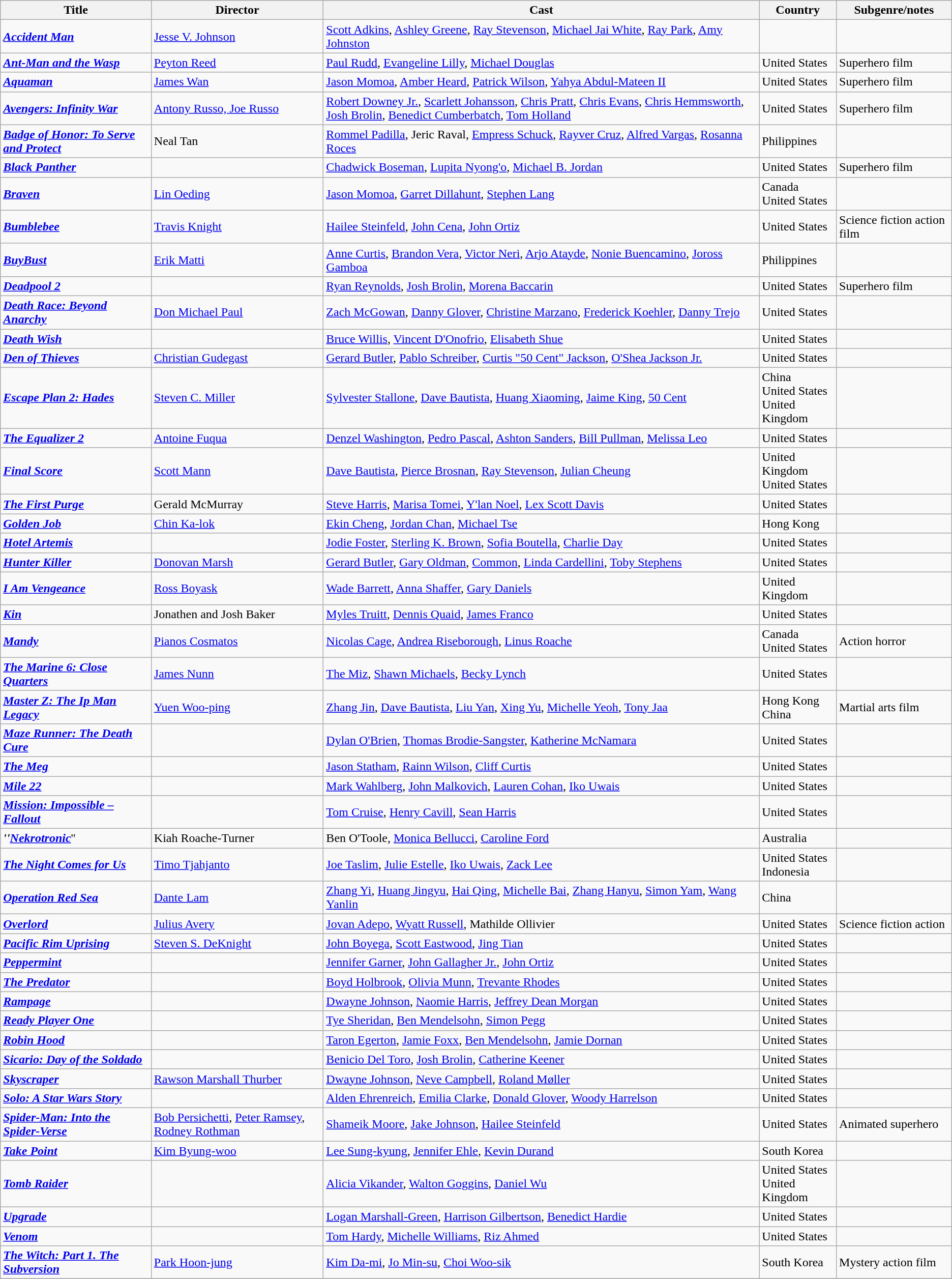<table class="wikitable sortable">
<tr>
<th>Title</th>
<th>Director</th>
<th>Cast</th>
<th>Country</th>
<th>Subgenre/notes</th>
</tr>
<tr>
<td><strong><em><a href='#'>Accident Man</a></em></strong></td>
<td><a href='#'>Jesse V. Johnson</a></td>
<td><a href='#'>Scott Adkins</a>, <a href='#'>Ashley Greene</a>, <a href='#'>Ray Stevenson</a>, <a href='#'>Michael Jai White</a>, <a href='#'>Ray Park</a>, <a href='#'>Amy Johnston</a></td>
<td></td>
<td></td>
</tr>
<tr>
<td><strong><em><a href='#'>Ant-Man and the Wasp</a></em></strong></td>
<td><a href='#'>Peyton Reed</a></td>
<td><a href='#'>Paul Rudd</a>, <a href='#'>Evangeline Lilly</a>, <a href='#'>Michael Douglas</a></td>
<td>United States</td>
<td>Superhero film</td>
</tr>
<tr>
<td><strong><em><a href='#'>Aquaman</a></em></strong></td>
<td><a href='#'>James Wan</a></td>
<td><a href='#'>Jason Momoa</a>, <a href='#'>Amber Heard</a>, <a href='#'>Patrick Wilson</a>, <a href='#'>Yahya Abdul-Mateen II</a></td>
<td>United States</td>
<td>Superhero film</td>
</tr>
<tr>
<td><strong><em><a href='#'>Avengers: Infinity War</a></em></strong></td>
<td><a href='#'>Antony Russo, Joe Russo</a></td>
<td><a href='#'>Robert Downey Jr.</a>, <a href='#'>Scarlett Johansson</a>, <a href='#'>Chris Pratt</a>, <a href='#'>Chris Evans</a>, <a href='#'>Chris Hemmsworth</a>, <a href='#'>Josh Brolin</a>, <a href='#'>Benedict Cumberbatch</a>, <a href='#'>Tom Holland</a></td>
<td>United States</td>
<td>Superhero film</td>
</tr>
<tr>
<td><strong><em><a href='#'>Badge of Honor: To Serve and Protect</a></em></strong></td>
<td>Neal Tan</td>
<td><a href='#'>Rommel Padilla</a>, Jeric Raval, <a href='#'>Empress Schuck</a>, <a href='#'>Rayver Cruz</a>, <a href='#'>Alfred Vargas</a>, <a href='#'>Rosanna Roces</a></td>
<td>Philippines</td>
<td></td>
</tr>
<tr>
<td><strong><em><a href='#'>Black Panther</a></em></strong></td>
<td></td>
<td><a href='#'>Chadwick Boseman</a>, <a href='#'>Lupita Nyong'o</a>, <a href='#'>Michael B. Jordan</a></td>
<td>United States</td>
<td>Superhero film</td>
</tr>
<tr>
<td><strong><em><a href='#'>Braven</a></em></strong></td>
<td><a href='#'>Lin Oeding</a></td>
<td><a href='#'>Jason Momoa</a>, <a href='#'>Garret Dillahunt</a>, <a href='#'>Stephen Lang</a></td>
<td>Canada<br>United States</td>
<td></td>
</tr>
<tr>
<td><strong><em><a href='#'>Bumblebee</a></em></strong></td>
<td><a href='#'>Travis Knight</a></td>
<td><a href='#'>Hailee Steinfeld</a>, <a href='#'>John Cena</a>, <a href='#'>John Ortiz</a></td>
<td>United States</td>
<td>Science fiction action film</td>
</tr>
<tr>
<td><strong><em><a href='#'>BuyBust</a></em></strong></td>
<td><a href='#'>Erik Matti</a></td>
<td><a href='#'>Anne Curtis</a>, <a href='#'>Brandon Vera</a>, <a href='#'>Victor Neri</a>, <a href='#'>Arjo Atayde</a>, <a href='#'>Nonie Buencamino</a>, <a href='#'>Joross Gamboa</a></td>
<td>Philippines</td>
<td></td>
</tr>
<tr>
<td><strong><em><a href='#'>Deadpool 2</a></em></strong></td>
<td></td>
<td><a href='#'>Ryan Reynolds</a>, <a href='#'>Josh Brolin</a>, <a href='#'>Morena Baccarin</a></td>
<td>United States</td>
<td>Superhero film</td>
</tr>
<tr>
<td><strong><em><a href='#'>Death Race: Beyond Anarchy</a></em></strong></td>
<td><a href='#'>Don Michael Paul</a></td>
<td><a href='#'>Zach McGowan</a>, <a href='#'>Danny Glover</a>, <a href='#'>Christine Marzano</a>, <a href='#'>Frederick Koehler</a>, <a href='#'>Danny Trejo</a></td>
<td>United States</td>
<td></td>
</tr>
<tr>
<td><strong><em><a href='#'>Death Wish</a></em></strong></td>
<td></td>
<td><a href='#'>Bruce Willis</a>, <a href='#'>Vincent D'Onofrio</a>, <a href='#'>Elisabeth Shue</a></td>
<td>United States</td>
<td></td>
</tr>
<tr>
<td><strong><em><a href='#'>Den of Thieves</a></em></strong></td>
<td><a href='#'>Christian Gudegast</a></td>
<td><a href='#'>Gerard Butler</a>, <a href='#'>Pablo Schreiber</a>, <a href='#'>Curtis "50 Cent" Jackson</a>, <a href='#'>O'Shea Jackson Jr.</a></td>
<td>United States</td>
<td></td>
</tr>
<tr>
<td><strong><em><a href='#'>Escape Plan 2: Hades</a></em></strong></td>
<td><a href='#'>Steven C. Miller</a></td>
<td><a href='#'>Sylvester Stallone</a>, <a href='#'>Dave Bautista</a>, <a href='#'>Huang Xiaoming</a>, <a href='#'>Jaime King</a>, <a href='#'>50 Cent</a></td>
<td>China<br>United States<br>United Kingdom</td>
<td></td>
</tr>
<tr>
<td><strong><em><a href='#'>The Equalizer 2</a></em></strong></td>
<td><a href='#'>Antoine Fuqua</a></td>
<td><a href='#'>Denzel Washington</a>, <a href='#'>Pedro Pascal</a>, <a href='#'>Ashton Sanders</a>, <a href='#'>Bill Pullman</a>, <a href='#'>Melissa Leo</a></td>
<td>United States</td>
<td></td>
</tr>
<tr>
<td><strong><em><a href='#'>Final Score</a></em></strong></td>
<td><a href='#'>Scott Mann</a></td>
<td><a href='#'>Dave Bautista</a>, <a href='#'>Pierce Brosnan</a>, <a href='#'>Ray Stevenson</a>, <a href='#'>Julian Cheung</a></td>
<td>United Kingdom<br>United States</td>
<td></td>
</tr>
<tr>
<td><strong><em><a href='#'>The First Purge</a></em></strong></td>
<td>Gerald McMurray</td>
<td><a href='#'>Steve Harris</a>, <a href='#'>Marisa Tomei</a>, <a href='#'>Y'lan Noel</a>, <a href='#'>Lex Scott Davis</a></td>
<td>United States</td>
<td></td>
</tr>
<tr>
<td><strong><em><a href='#'>Golden Job</a></em></strong></td>
<td><a href='#'>Chin Ka-lok</a></td>
<td><a href='#'>Ekin Cheng</a>, <a href='#'>Jordan Chan</a>, <a href='#'>Michael Tse</a></td>
<td>Hong Kong</td>
<td></td>
</tr>
<tr>
<td><strong><em><a href='#'>Hotel Artemis</a></em></strong></td>
<td></td>
<td><a href='#'>Jodie Foster</a>, <a href='#'>Sterling K. Brown</a>, <a href='#'>Sofia Boutella</a>, <a href='#'>Charlie Day</a></td>
<td>United States</td>
<td></td>
</tr>
<tr>
<td><strong><em><a href='#'>Hunter Killer</a></em></strong></td>
<td><a href='#'>Donovan Marsh</a></td>
<td><a href='#'>Gerard Butler</a>, <a href='#'>Gary Oldman</a>, <a href='#'>Common</a>, <a href='#'>Linda Cardellini</a>, <a href='#'>Toby Stephens</a></td>
<td>United States</td>
<td></td>
</tr>
<tr>
<td><strong><em><a href='#'>I Am Vengeance</a></em></strong></td>
<td><a href='#'>Ross Boyask</a></td>
<td><a href='#'>Wade Barrett</a>, <a href='#'>Anna Shaffer</a>, <a href='#'>Gary Daniels</a></td>
<td>United Kingdom</td>
<td></td>
</tr>
<tr>
<td><strong><em><a href='#'>Kin</a></em></strong></td>
<td>Jonathen and Josh Baker</td>
<td><a href='#'>Myles Truitt</a>, <a href='#'>Dennis Quaid</a>, <a href='#'>James Franco</a></td>
<td>United States</td>
<td></td>
</tr>
<tr>
<td><strong><em><a href='#'>Mandy</a></em></strong></td>
<td><a href='#'>Pianos Cosmatos</a></td>
<td><a href='#'>Nicolas Cage</a>, <a href='#'>Andrea Riseborough</a>, <a href='#'>Linus Roache</a></td>
<td>Canada<br>United States</td>
<td>Action horror</td>
</tr>
<tr>
<td><strong><em><a href='#'>The Marine 6: Close Quarters</a></em></strong></td>
<td><a href='#'>James Nunn</a></td>
<td><a href='#'>The Miz</a>, <a href='#'>Shawn Michaels</a>, <a href='#'>Becky Lynch</a></td>
<td>United States</td>
<td></td>
</tr>
<tr>
<td><strong><em><a href='#'>Master Z: The Ip Man Legacy</a></em></strong></td>
<td><a href='#'>Yuen Woo-ping</a></td>
<td><a href='#'>Zhang Jin</a>, <a href='#'>Dave Bautista</a>, <a href='#'>Liu Yan</a>, <a href='#'>Xing Yu</a>, <a href='#'>Michelle Yeoh</a>, <a href='#'>Tony Jaa</a></td>
<td>Hong Kong<br>China</td>
<td>Martial arts film</td>
</tr>
<tr>
<td><strong><em><a href='#'>Maze Runner: The Death Cure</a></em></strong></td>
<td></td>
<td><a href='#'>Dylan O'Brien</a>, <a href='#'>Thomas Brodie-Sangster</a>, <a href='#'>Katherine McNamara</a></td>
<td>United States</td>
<td></td>
</tr>
<tr>
<td><strong><em><a href='#'>The Meg</a></em></strong></td>
<td></td>
<td><a href='#'>Jason Statham</a>, <a href='#'>Rainn Wilson</a>, <a href='#'>Cliff Curtis</a></td>
<td>United States</td>
<td></td>
</tr>
<tr>
<td><strong><em><a href='#'>Mile 22</a></em></strong></td>
<td></td>
<td><a href='#'>Mark Wahlberg</a>, <a href='#'>John Malkovich</a>, <a href='#'>Lauren Cohan</a>, <a href='#'>Iko Uwais</a></td>
<td>United States</td>
<td></td>
</tr>
<tr>
<td><strong><em><a href='#'>Mission: Impossible – Fallout</a></em></strong></td>
<td></td>
<td><a href='#'>Tom Cruise</a>, <a href='#'>Henry Cavill</a>, <a href='#'>Sean Harris</a></td>
<td>United States</td>
<td></td>
</tr>
<tr>
<td><strong><em>''<a href='#'>Nekrotronic</a></em></strong>''</td>
<td>Kiah Roache-Turner</td>
<td>Ben O'Toole, <a href='#'>Monica Bellucci</a>, <a href='#'>Caroline Ford</a></td>
<td>Australia</td>
<td></td>
</tr>
<tr>
<td><strong><em><a href='#'>The Night Comes for Us</a></em></strong></td>
<td><a href='#'>Timo Tjahjanto</a></td>
<td><a href='#'>Joe Taslim</a>, <a href='#'>Julie Estelle</a>, <a href='#'>Iko Uwais</a>, <a href='#'>Zack Lee</a></td>
<td>United States<br>Indonesia</td>
<td></td>
</tr>
<tr>
<td><strong><em><a href='#'>Operation Red Sea</a></em></strong></td>
<td><a href='#'>Dante Lam</a></td>
<td><a href='#'>Zhang Yi</a>, <a href='#'>Huang Jingyu</a>, <a href='#'>Hai Qing</a>, <a href='#'>Michelle Bai</a>, <a href='#'>Zhang Hanyu</a>, <a href='#'>Simon Yam</a>, <a href='#'>Wang Yanlin</a></td>
<td>China</td>
<td></td>
</tr>
<tr>
<td><strong><em><a href='#'>Overlord</a></em></strong></td>
<td><a href='#'>Julius Avery</a></td>
<td><a href='#'>Jovan Adepo</a>, <a href='#'>Wyatt Russell</a>, Mathilde Ollivier</td>
<td>United States</td>
<td>Science fiction action</td>
</tr>
<tr>
<td><strong><em><a href='#'>Pacific Rim Uprising</a></em></strong></td>
<td><a href='#'>Steven S. DeKnight</a></td>
<td><a href='#'>John Boyega</a>, <a href='#'>Scott Eastwood</a>, <a href='#'>Jing Tian</a></td>
<td>United States</td>
<td></td>
</tr>
<tr>
<td><strong><em><a href='#'>Peppermint</a></em></strong></td>
<td></td>
<td><a href='#'>Jennifer Garner</a>, <a href='#'>John Gallagher Jr.</a>, <a href='#'>John Ortiz</a></td>
<td>United States</td>
<td></td>
</tr>
<tr>
<td><strong><em><a href='#'>The Predator</a></em></strong></td>
<td></td>
<td><a href='#'>Boyd Holbrook</a>, <a href='#'>Olivia Munn</a>, <a href='#'>Trevante Rhodes</a></td>
<td>United States</td>
<td></td>
</tr>
<tr>
<td><strong><em><a href='#'>Rampage</a></em></strong></td>
<td></td>
<td><a href='#'>Dwayne Johnson</a>, <a href='#'>Naomie Harris</a>, <a href='#'>Jeffrey Dean Morgan</a></td>
<td>United States</td>
<td></td>
</tr>
<tr>
<td><strong><em><a href='#'>Ready Player One</a></em></strong></td>
<td></td>
<td><a href='#'>Tye Sheridan</a>, <a href='#'>Ben Mendelsohn</a>, <a href='#'>Simon Pegg</a></td>
<td>United States</td>
<td></td>
</tr>
<tr>
<td><strong><em><a href='#'>Robin Hood</a></em></strong></td>
<td></td>
<td><a href='#'>Taron Egerton</a>, <a href='#'>Jamie Foxx</a>, <a href='#'>Ben Mendelsohn</a>, <a href='#'>Jamie Dornan</a></td>
<td>United States</td>
<td></td>
</tr>
<tr>
<td><strong><em><a href='#'>Sicario: Day of the Soldado</a></em></strong></td>
<td></td>
<td><a href='#'>Benicio Del Toro</a>, <a href='#'>Josh Brolin</a>, <a href='#'>Catherine Keener</a></td>
<td>United States</td>
<td></td>
</tr>
<tr>
<td><strong><em><a href='#'>Skyscraper</a></em></strong></td>
<td><a href='#'>Rawson Marshall Thurber</a></td>
<td><a href='#'>Dwayne Johnson</a>, <a href='#'>Neve Campbell</a>, <a href='#'>Roland Møller</a></td>
<td>United States</td>
<td></td>
</tr>
<tr>
<td><strong><em><a href='#'>Solo: A Star Wars Story</a></em></strong></td>
<td></td>
<td><a href='#'>Alden Ehrenreich</a>, <a href='#'>Emilia Clarke</a>, <a href='#'>Donald Glover</a>, <a href='#'>Woody Harrelson</a></td>
<td>United States</td>
<td></td>
</tr>
<tr>
<td><strong><em><a href='#'>Spider-Man: Into the Spider-Verse</a></em></strong></td>
<td><a href='#'>Bob Persichetti</a>, <a href='#'>Peter Ramsey</a>, <a href='#'>Rodney Rothman</a></td>
<td><a href='#'>Shameik Moore</a>, <a href='#'>Jake Johnson</a>, <a href='#'>Hailee Steinfeld</a></td>
<td>United States</td>
<td>Animated superhero</td>
</tr>
<tr>
<td><strong><em><a href='#'>Take Point</a></em></strong></td>
<td><a href='#'>Kim Byung-woo</a></td>
<td><a href='#'>Lee Sung-kyung</a>, <a href='#'>Jennifer Ehle</a>, <a href='#'>Kevin Durand</a></td>
<td>South Korea</td>
<td></td>
</tr>
<tr>
<td><strong><em><a href='#'>Tomb Raider</a></em></strong></td>
<td></td>
<td><a href='#'>Alicia Vikander</a>, <a href='#'>Walton Goggins</a>, <a href='#'>Daniel Wu</a></td>
<td>United States<br>United Kingdom</td>
<td></td>
</tr>
<tr>
<td><strong><em><a href='#'>Upgrade</a></em></strong></td>
<td></td>
<td><a href='#'>Logan Marshall-Green</a>, <a href='#'>Harrison Gilbertson</a>, <a href='#'>Benedict Hardie</a></td>
<td>United States</td>
<td></td>
</tr>
<tr>
<td><strong><em><a href='#'>Venom</a></em></strong></td>
<td></td>
<td><a href='#'>Tom Hardy</a>, <a href='#'>Michelle Williams</a>, <a href='#'>Riz Ahmed</a></td>
<td>United States</td>
<td></td>
</tr>
<tr>
<td><strong><em><a href='#'>The Witch: Part 1. The Subversion</a></em></strong></td>
<td><a href='#'>Park Hoon-jung</a></td>
<td><a href='#'>Kim Da-mi</a>, <a href='#'>Jo Min-su</a>, <a href='#'>Choi Woo-sik</a></td>
<td>South Korea</td>
<td>Mystery action film</td>
</tr>
<tr>
</tr>
</table>
